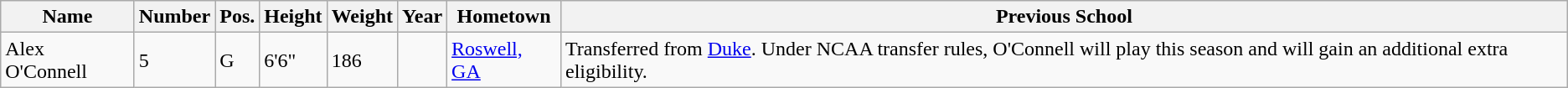<table class="wikitable sortable" border="1">
<tr>
<th>Name</th>
<th>Number</th>
<th>Pos.</th>
<th>Height</th>
<th>Weight</th>
<th>Year</th>
<th>Hometown</th>
<th class="unsortable">Previous School</th>
</tr>
<tr>
<td>Alex O'Connell</td>
<td>5</td>
<td>G</td>
<td>6'6"</td>
<td>186</td>
<td></td>
<td><a href='#'>Roswell, GA</a></td>
<td>Transferred from <a href='#'>Duke</a>. Under NCAA transfer rules, O'Connell will play this season and will gain an additional extra eligibility.</td>
</tr>
</table>
